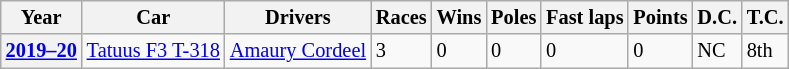<table class="wikitable" style="font-size:85%">
<tr>
<th>Year</th>
<th>Car</th>
<th>Drivers</th>
<th>Races</th>
<th>Wins</th>
<th>Poles</th>
<th>Fast laps</th>
<th>Points</th>
<th>D.C.</th>
<th>T.C.</th>
</tr>
<tr>
<th><a href='#'>2019–20</a></th>
<td><a href='#'>Tatuus F3 T-318</a></td>
<td> <a href='#'>Amaury Cordeel</a></td>
<td>3</td>
<td>0</td>
<td>0</td>
<td>0</td>
<td>0</td>
<td>NC</td>
<td>8th</td>
</tr>
</table>
